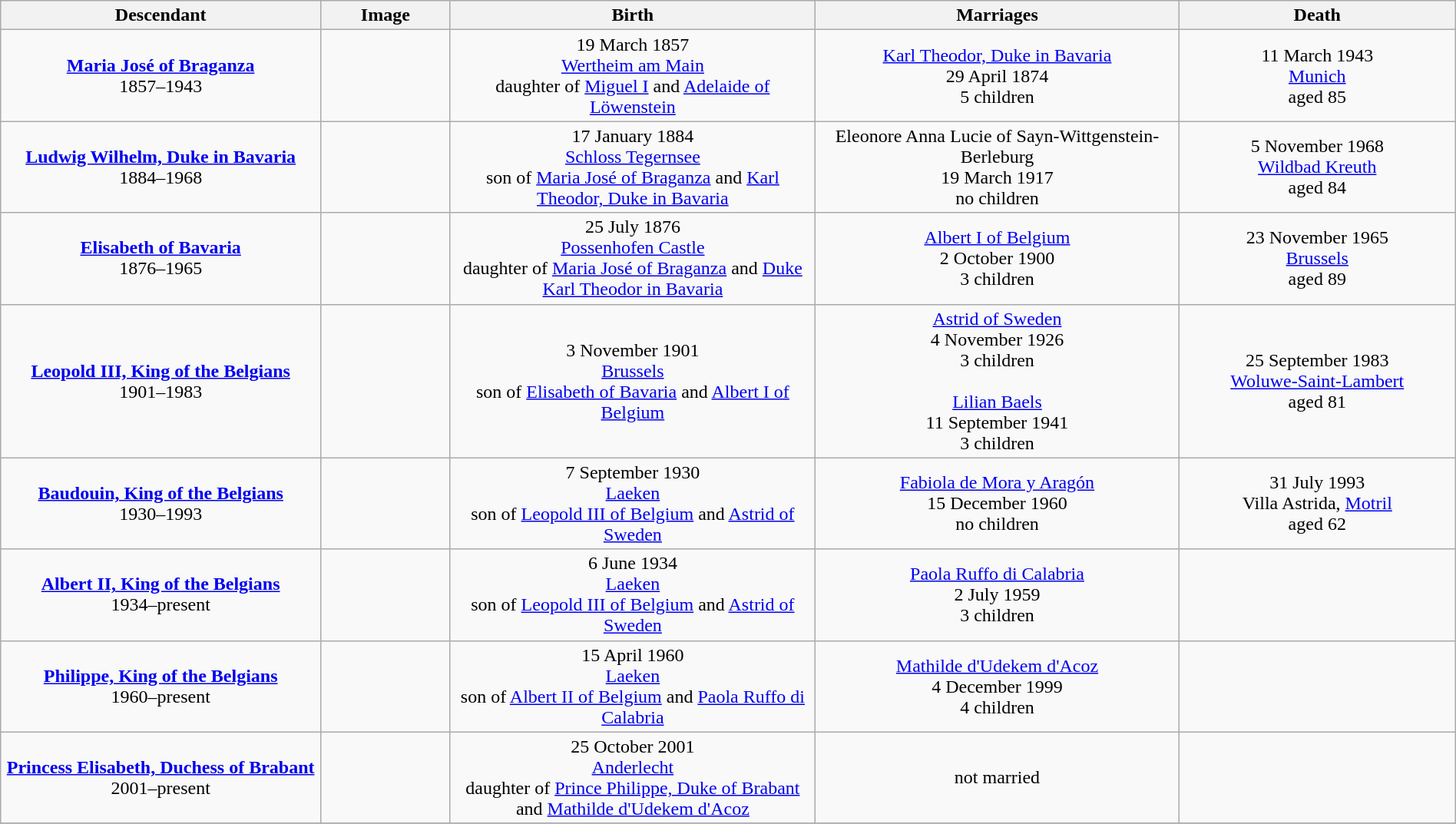<table style="text-align:center; width:100%" class="wikitable">
<tr>
<th width=22%>Descendant</th>
<th width=105px>Image</th>
<th>Birth</th>
<th width=25%>Marriages</th>
<th width=19%>Death</th>
</tr>
<tr>
<td><strong><a href='#'>Maria José of Braganza</a></strong><br>1857–1943</td>
<td></td>
<td>19 March 1857<br><a href='#'>Wertheim am Main</a><br>daughter of <a href='#'>Miguel I</a> and <a href='#'>Adelaide of Löwenstein</a></td>
<td><a href='#'>Karl Theodor, Duke in Bavaria</a><br>29 April 1874<br>5 children</td>
<td>11 March 1943<br><a href='#'>Munich</a><br>aged 85</td>
</tr>
<tr>
<td><strong><a href='#'>Ludwig Wilhelm, Duke in Bavaria</a></strong><br>1884–1968</td>
<td></td>
<td>17 January 1884<br><a href='#'>Schloss Tegernsee</a><br>son of <a href='#'>Maria José of Braganza</a> and <a href='#'>Karl Theodor, Duke in Bavaria</a></td>
<td>Eleonore Anna Lucie of Sayn-Wittgenstein-Berleburg<br>19 March 1917 <br>no children</td>
<td>5 November 1968<br><a href='#'>Wildbad Kreuth</a><br>aged 84</td>
</tr>
<tr>
<td><strong><a href='#'>Elisabeth of Bavaria</a></strong><br>1876–1965</td>
<td></td>
<td>25 July 1876<br><a href='#'>Possenhofen Castle</a><br>daughter of <a href='#'>Maria José of Braganza</a> and <a href='#'>Duke Karl Theodor in Bavaria</a></td>
<td><a href='#'>Albert I of Belgium</a><br>2 October 1900<br>3 children</td>
<td>23 November 1965<br><a href='#'>Brussels</a><br>aged 89</td>
</tr>
<tr>
<td><strong><a href='#'>Leopold III, King of the Belgians</a></strong><br>1901–1983</td>
<td></td>
<td>3 November 1901<br><a href='#'>Brussels</a><br>son of <a href='#'>Elisabeth of Bavaria</a> and <a href='#'>Albert I of Belgium</a></td>
<td><a href='#'>Astrid of Sweden</a><br>4 November 1926<br>3 children<br><br><a href='#'>Lilian Baels</a><br>11 September 1941<br>3 children</td>
<td>25 September 1983<br><a href='#'>Woluwe-Saint-Lambert</a><br>aged 81</td>
</tr>
<tr>
<td><strong><a href='#'>Baudouin, King of the Belgians</a></strong><br>1930–1993</td>
<td></td>
<td>7 September 1930<br><a href='#'>Laeken</a><br>son of <a href='#'>Leopold III of Belgium</a> and <a href='#'>Astrid of Sweden</a></td>
<td><a href='#'>Fabiola de Mora y Aragón</a><br>15 December 1960<br>no children</td>
<td>31 July 1993<br>Villa Astrida, <a href='#'>Motril</a><br>aged 62</td>
</tr>
<tr>
<td><strong><a href='#'>Albert II, King of the Belgians</a></strong><br>1934–present</td>
<td></td>
<td>6 June 1934<br><a href='#'>Laeken</a><br>son of <a href='#'>Leopold III of Belgium</a> and <a href='#'>Astrid of Sweden</a></td>
<td><a href='#'>Paola Ruffo di Calabria</a><br>2 July 1959<br>3 children</td>
<td></td>
</tr>
<tr>
<td><strong><a href='#'>Philippe, King of the Belgians</a></strong><br>1960–present</td>
<td></td>
<td>15 April 1960<br><a href='#'>Laeken</a><br>son of <a href='#'>Albert II of Belgium</a> and <a href='#'>Paola Ruffo di Calabria</a></td>
<td><a href='#'>Mathilde d'Udekem d'Acoz</a><br>4 December 1999<br>4 children</td>
<td></td>
</tr>
<tr>
<td><strong><a href='#'>Princess Elisabeth, Duchess of Brabant</a></strong><br>2001–present</td>
<td></td>
<td>25 October 2001<br><a href='#'>Anderlecht</a><br>daughter of <a href='#'>Prince Philippe, Duke of Brabant</a> and <a href='#'>Mathilde d'Udekem d'Acoz</a></td>
<td>not married</td>
<td></td>
</tr>
<tr>
</tr>
</table>
